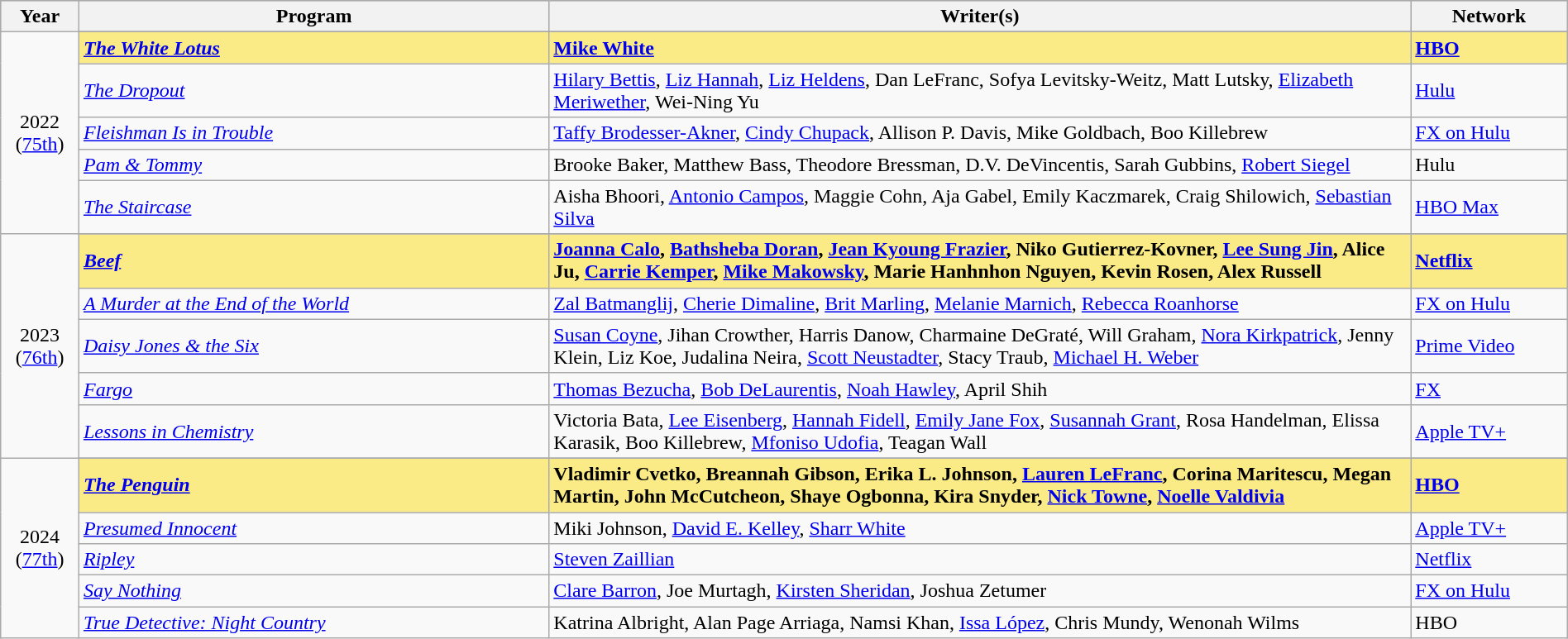<table class="wikitable" style="width:100%">
<tr bgcolor="#bebebe">
<th width="5%">Year</th>
<th width="30%">Program</th>
<th width="55%">Writer(s)</th>
<th width="10%">Network</th>
</tr>
<tr>
<td rowspan="6" style="text-align:center">2022<br>(<a href='#'>75th</a>)<br></td>
</tr>
<tr style="background:#FAEB86">
<td><strong><em><a href='#'>The White Lotus</a></em></strong></td>
<td><strong><a href='#'>Mike White</a></strong></td>
<td><strong><a href='#'>HBO</a></strong></td>
</tr>
<tr>
<td><em><a href='#'>The Dropout</a></em></td>
<td><a href='#'>Hilary Bettis</a>, <a href='#'>Liz Hannah</a>, <a href='#'>Liz Heldens</a>, Dan LeFranc, Sofya Levitsky-Weitz, Matt Lutsky, <a href='#'>Elizabeth Meriwether</a>, Wei-Ning Yu</td>
<td><a href='#'>Hulu</a></td>
</tr>
<tr>
<td><em><a href='#'>Fleishman Is in Trouble</a></em></td>
<td><a href='#'>Taffy Brodesser-Akner</a>, <a href='#'>Cindy Chupack</a>, Allison P. Davis, Mike Goldbach, Boo Killebrew</td>
<td><a href='#'>FX on Hulu</a></td>
</tr>
<tr>
<td><em><a href='#'>Pam & Tommy</a></em></td>
<td>Brooke Baker, Matthew Bass, Theodore Bressman, D.V. DeVincentis, Sarah Gubbins, <a href='#'>Robert Siegel</a></td>
<td>Hulu</td>
</tr>
<tr>
<td><em><a href='#'>The Staircase</a></em></td>
<td>Aisha Bhoori, <a href='#'>Antonio Campos</a>, Maggie Cohn, Aja Gabel, Emily Kaczmarek, Craig Shilowich, <a href='#'>Sebastian Silva</a></td>
<td><a href='#'>HBO Max</a></td>
</tr>
<tr>
<td rowspan="6" style="text-align:center">2023<br>(<a href='#'>76th</a>)<br></td>
</tr>
<tr style="background:#FAEB86">
<td><strong><em><a href='#'>Beef</a></em></strong></td>
<td><strong><a href='#'>Joanna Calo</a>, <a href='#'>Bathsheba Doran</a>, <a href='#'>Jean Kyoung Frazier</a>, Niko Gutierrez-Kovner, <a href='#'>Lee Sung Jin</a>, Alice Ju, <a href='#'>Carrie Kemper</a>, <a href='#'>Mike Makowsky</a>, Marie Hanhnhon Nguyen, Kevin Rosen, Alex Russell</strong></td>
<td><strong><a href='#'>Netflix</a></strong></td>
</tr>
<tr>
<td><em><a href='#'>A Murder at the End of the World</a></em></td>
<td><a href='#'>Zal Batmanglij</a>, <a href='#'>Cherie Dimaline</a>, <a href='#'>Brit Marling</a>, <a href='#'>Melanie Marnich</a>, <a href='#'>Rebecca Roanhorse</a></td>
<td><a href='#'>FX on Hulu</a></td>
</tr>
<tr>
<td><em><a href='#'>Daisy Jones & the Six</a></em></td>
<td><a href='#'>Susan Coyne</a>, Jihan Crowther, Harris Danow, Charmaine DeGraté, Will Graham, <a href='#'>Nora Kirkpatrick</a>, Jenny Klein, Liz Koe, Judalina Neira, <a href='#'>Scott Neustadter</a>, Stacy Traub, <a href='#'>Michael H. Weber</a></td>
<td><a href='#'>Prime Video</a></td>
</tr>
<tr>
<td><em><a href='#'>Fargo</a></em></td>
<td><a href='#'>Thomas Bezucha</a>, <a href='#'>Bob DeLaurentis</a>, <a href='#'>Noah Hawley</a>, April Shih</td>
<td><a href='#'>FX</a></td>
</tr>
<tr>
<td><em><a href='#'>Lessons in Chemistry</a></em></td>
<td>Victoria Bata, <a href='#'>Lee Eisenberg</a>, <a href='#'>Hannah Fidell</a>, <a href='#'>Emily Jane Fox</a>, <a href='#'>Susannah Grant</a>, Rosa Handelman, Elissa Karasik, Boo Killebrew, <a href='#'>Mfoniso Udofia</a>, Teagan Wall</td>
<td><a href='#'>Apple TV+</a></td>
</tr>
<tr>
<td rowspan="6" style="text-align:center">2024<br>(<a href='#'>77th</a>)<br></td>
</tr>
<tr style="background:#FAEB86">
<td><strong><em><a href='#'>The Penguin</a></em></strong></td>
<td><strong>Vladimir Cvetko, Breannah Gibson, Erika L. Johnson, <a href='#'>Lauren LeFranc</a>, Corina Maritescu, Megan Martin, John McCutcheon, Shaye Ogbonna, Kira Snyder, <a href='#'>Nick Towne</a>, <a href='#'>Noelle Valdivia</a></strong></td>
<td><strong><a href='#'>HBO</a></strong></td>
</tr>
<tr>
<td><em><a href='#'>Presumed Innocent</a></em></td>
<td>Miki Johnson, <a href='#'>David E. Kelley</a>, <a href='#'>Sharr White</a></td>
<td><a href='#'>Apple TV+</a></td>
</tr>
<tr>
<td><em><a href='#'>Ripley</a></em></td>
<td><a href='#'>Steven Zaillian</a></td>
<td><a href='#'>Netflix</a></td>
</tr>
<tr>
<td><em><a href='#'>Say Nothing</a></em></td>
<td><a href='#'>Clare Barron</a>, Joe Murtagh, <a href='#'>Kirsten Sheridan</a>, Joshua Zetumer</td>
<td><a href='#'>FX on Hulu</a></td>
</tr>
<tr>
<td><em><a href='#'>True Detective: Night Country</a></em></td>
<td>Katrina Albright, Alan Page Arriaga, Namsi Khan, <a href='#'>Issa López</a>, Chris Mundy, Wenonah Wilms</td>
<td>HBO</td>
</tr>
</table>
